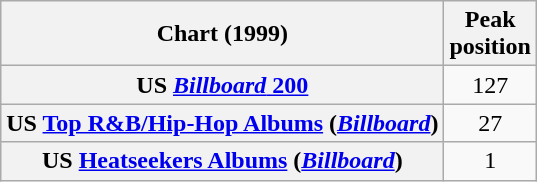<table class="wikitable sortable plainrowheaders" style="text-align:center">
<tr>
<th scope="col">Chart (1999)</th>
<th scope="col">Peak<br>position</th>
</tr>
<tr>
<th scope="row">US <a href='#'><em>Billboard</em> 200</a></th>
<td>127</td>
</tr>
<tr>
<th scope="row">US <a href='#'>Top R&B/Hip-Hop Albums</a> (<em><a href='#'>Billboard</a></em>)</th>
<td>27</td>
</tr>
<tr>
<th scope="row">US <a href='#'>Heatseekers Albums</a> (<em><a href='#'>Billboard</a></em>)</th>
<td>1</td>
</tr>
</table>
